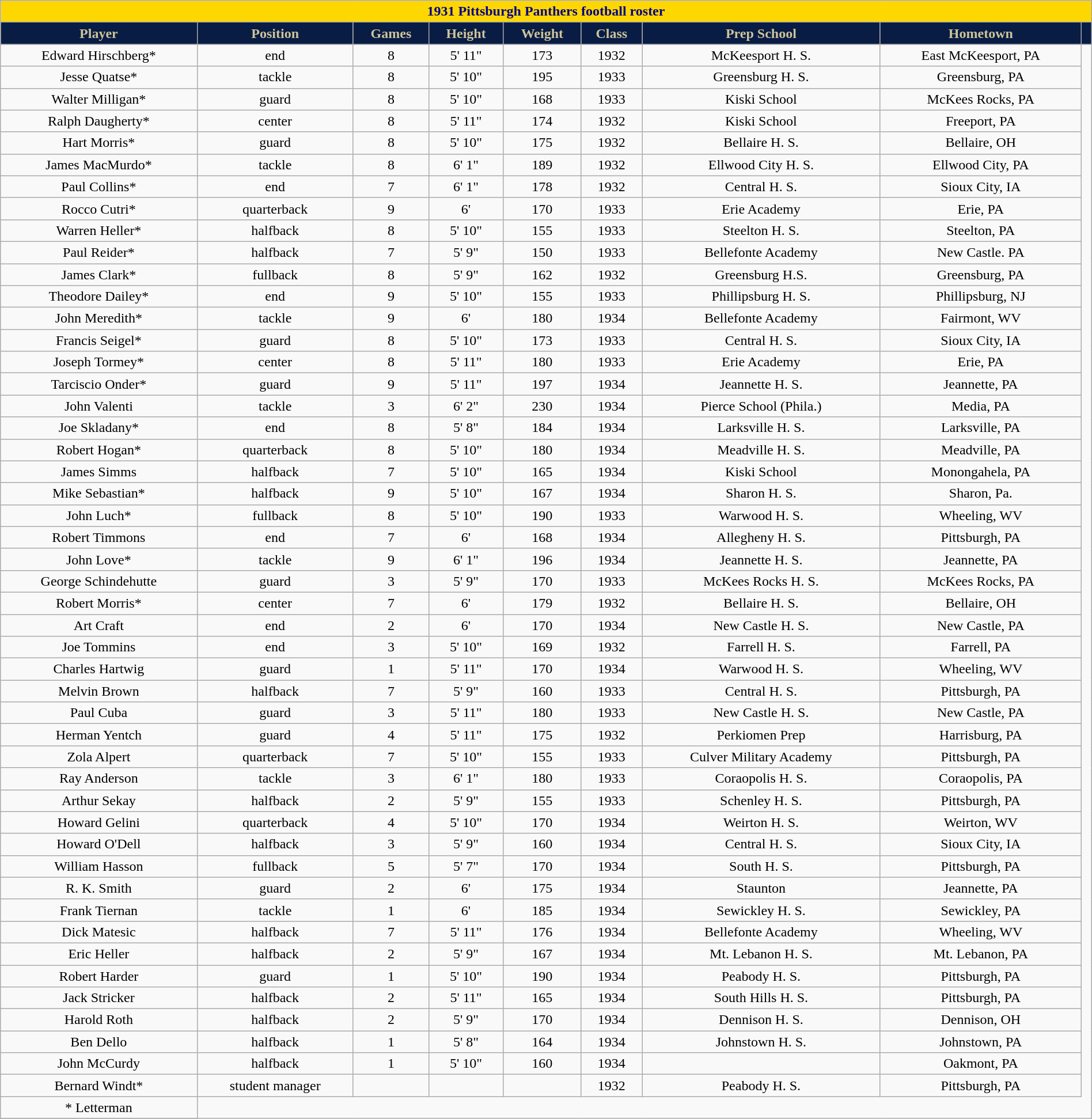<table class="wikitable collapsible collapsed" style="margin: left; text-align:right; width:100%;">
<tr>
<th colspan="10" ; style="background:gold; color:darkblue; text-align: center;"><strong>1931 Pittsburgh Panthers football roster</strong></th>
</tr>
<tr align="center"  style="background:#091C44; color:#CEC499;">
<td><strong>Player</strong></td>
<td><strong>Position</strong></td>
<td><strong>Games</strong></td>
<td><strong>Height</strong></td>
<td><strong>Weight</strong></td>
<td><strong>Class</strong></td>
<td><strong>Prep School</strong></td>
<td><strong>Hometown</strong></td>
<td></td>
</tr>
<tr align="center" bgcolor="">
<td>Edward Hirschberg*</td>
<td>end</td>
<td>8</td>
<td>5' 11"</td>
<td>173</td>
<td>1932</td>
<td>McKeesport H. S.</td>
<td>East McKeesport, PA</td>
</tr>
<tr align="center" bgcolor="">
<td>Jesse Quatse*</td>
<td>tackle</td>
<td>8</td>
<td>5' 10"</td>
<td>195</td>
<td>1933</td>
<td>Greensburg H. S.</td>
<td>Greensburg, PA</td>
</tr>
<tr align="center" bgcolor="">
<td>Walter Milligan*</td>
<td>guard</td>
<td>8</td>
<td>5' 10"</td>
<td>168</td>
<td>1933</td>
<td>Kiski School</td>
<td>McKees Rocks, PA</td>
</tr>
<tr align="center" bgcolor="">
<td>Ralph Daugherty*</td>
<td>center</td>
<td>8</td>
<td>5' 11"</td>
<td>174</td>
<td>1932</td>
<td>Kiski School</td>
<td>Freeport, PA</td>
</tr>
<tr align="center" bgcolor="">
<td>Hart Morris*</td>
<td>guard</td>
<td>8</td>
<td>5' 10"</td>
<td>175</td>
<td>1932</td>
<td>Bellaire H. S.</td>
<td>Bellaire, OH</td>
</tr>
<tr align="center" bgcolor="">
<td>James MacMurdo*</td>
<td>tackle</td>
<td>8</td>
<td>6' 1"</td>
<td>189</td>
<td>1932</td>
<td>Ellwood City H. S.</td>
<td>Ellwood City, PA</td>
</tr>
<tr align="center" bgcolor="">
<td>Paul Collins*</td>
<td>end</td>
<td>7</td>
<td>6' 1"</td>
<td>178</td>
<td>1932</td>
<td>Central H. S.</td>
<td>Sioux City, IA</td>
</tr>
<tr align="center" bgcolor="">
<td>Rocco Cutri*</td>
<td>quarterback</td>
<td>9</td>
<td>6'</td>
<td>170</td>
<td>1933</td>
<td>Erie Academy</td>
<td>Erie, PA</td>
</tr>
<tr align="center" bgcolor="">
<td>Warren Heller*</td>
<td>halfback</td>
<td>8</td>
<td>5' 10"</td>
<td>155</td>
<td>1933</td>
<td>Steelton H. S.</td>
<td>Steelton, PA</td>
</tr>
<tr align="center" bgcolor="">
<td>Paul Reider*</td>
<td>halfback</td>
<td>7</td>
<td>5' 9"</td>
<td>150</td>
<td>1933</td>
<td>Bellefonte Academy</td>
<td>New Castle. PA</td>
</tr>
<tr align="center" bgcolor="">
<td>James Clark*</td>
<td>fullback</td>
<td>8</td>
<td>5' 9"</td>
<td>162</td>
<td>1932</td>
<td>Greensburg H.S.</td>
<td>Greensburg, PA</td>
</tr>
<tr align="center" bgcolor="">
<td>Theodore Dailey*</td>
<td>end</td>
<td>9</td>
<td>5' 10"</td>
<td>155</td>
<td>1933</td>
<td>Phillipsburg H. S.</td>
<td>Phillipsburg, NJ</td>
</tr>
<tr align="center" bgcolor="">
<td>John Meredith*</td>
<td>tackle</td>
<td>9</td>
<td>6'</td>
<td>180</td>
<td>1934</td>
<td>Bellefonte Academy</td>
<td>Fairmont, WV</td>
</tr>
<tr align="center" bgcolor="">
<td>Francis Seigel*</td>
<td>guard</td>
<td>8</td>
<td>5' 10"</td>
<td>173</td>
<td>1933</td>
<td>Central H. S.</td>
<td>Sioux City, IA</td>
</tr>
<tr align="center" bgcolor="">
<td>Joseph Tormey*</td>
<td>center</td>
<td>8</td>
<td>5' 11"</td>
<td>180</td>
<td>1933</td>
<td>Erie Academy</td>
<td>Erie, PA</td>
</tr>
<tr align="center" bgcolor="">
<td>Tarciscio Onder*</td>
<td>guard</td>
<td>9</td>
<td>5' 11"</td>
<td>197</td>
<td>1934</td>
<td>Jeannette H. S.</td>
<td>Jeannette, PA</td>
</tr>
<tr align="center" bgcolor="">
<td>John Valenti</td>
<td>tackle</td>
<td>3</td>
<td>6' 2"</td>
<td>230</td>
<td>1934</td>
<td>Pierce School (Phila.)</td>
<td>Media, PA</td>
</tr>
<tr align="center" bgcolor="">
<td>Joe Skladany*</td>
<td>end</td>
<td>8</td>
<td>5' 8"</td>
<td>184</td>
<td>1934</td>
<td>Larksville H. S.</td>
<td>Larksville, PA</td>
</tr>
<tr align="center" bgcolor="">
<td>Robert Hogan*</td>
<td>quarterback</td>
<td>8</td>
<td>5' 10"</td>
<td>180</td>
<td>1934</td>
<td>Meadville H. S.</td>
<td>Meadville, PA</td>
</tr>
<tr align="center" bgcolor="">
<td>James Simms</td>
<td>halfback</td>
<td>7</td>
<td>5' 10"</td>
<td>165</td>
<td>1934</td>
<td>Kiski School</td>
<td>Monongahela, PA</td>
</tr>
<tr align="center" bgcolor="">
<td>Mike Sebastian*</td>
<td>halfback</td>
<td>9</td>
<td>5' 10"</td>
<td>167</td>
<td>1934</td>
<td>Sharon H. S.</td>
<td>Sharon, Pa.</td>
</tr>
<tr align="center" bgcolor="">
<td>John Luch*</td>
<td>fullback</td>
<td>8</td>
<td>5' 10"</td>
<td>190</td>
<td>1933</td>
<td>Warwood H. S.</td>
<td>Wheeling, WV</td>
</tr>
<tr align="center" bgcolor="">
<td>Robert Timmons</td>
<td>end</td>
<td>7</td>
<td>6'</td>
<td>168</td>
<td>1934</td>
<td>Allegheny H. S.</td>
<td>Pittsburgh, PA</td>
</tr>
<tr align="center" bgcolor="">
<td>John Love*</td>
<td>tackle</td>
<td>9</td>
<td>6' 1"</td>
<td>196</td>
<td>1934</td>
<td>Jeannette H. S.</td>
<td>Jeannette, PA</td>
</tr>
<tr align="center" bgcolor="">
<td>George Schindehutte</td>
<td>guard</td>
<td>3</td>
<td>5' 9"</td>
<td>170</td>
<td>1933</td>
<td>McKees Rocks H. S.</td>
<td>McKees Rocks, PA</td>
</tr>
<tr align="center" bgcolor="">
<td>Robert Morris*</td>
<td>center</td>
<td>7</td>
<td>6'</td>
<td>179</td>
<td>1932</td>
<td>Bellaire H. S.</td>
<td>Bellaire, OH</td>
</tr>
<tr align="center" bgcolor="">
<td>Art Craft</td>
<td>end</td>
<td>2</td>
<td>6'</td>
<td>170</td>
<td>1934</td>
<td>New Castle H. S.</td>
<td>New Castle, PA</td>
</tr>
<tr align="center" bgcolor="">
<td>Joe Tommins</td>
<td>end</td>
<td>3</td>
<td>5' 10"</td>
<td>169</td>
<td>1932</td>
<td>Farrell H. S.</td>
<td>Farrell, PA</td>
</tr>
<tr align="center" bgcolor="">
<td>Charles Hartwig</td>
<td>guard</td>
<td>1</td>
<td>5' 11"</td>
<td>170</td>
<td>1934</td>
<td>Warwood H. S.</td>
<td>Wheeling, WV</td>
</tr>
<tr align="center" bgcolor="">
<td>Melvin Brown</td>
<td>halfback</td>
<td>7</td>
<td>5' 9"</td>
<td>160</td>
<td>1933</td>
<td>Central H. S.</td>
<td>Pittsburgh, PA</td>
</tr>
<tr align="center" bgcolor="">
<td>Paul Cuba</td>
<td>guard</td>
<td>3</td>
<td>5' 11"</td>
<td>180</td>
<td>1933</td>
<td>New Castle H. S.</td>
<td>New Castle, PA</td>
</tr>
<tr align="center" bgcolor="">
<td>Herman Yentch</td>
<td>guard</td>
<td>4</td>
<td>5' 11"</td>
<td>175</td>
<td>1932</td>
<td>Perkiomen Prep</td>
<td>Harrisburg, PA</td>
</tr>
<tr align="center" bgcolor="">
<td>Zola Alpert</td>
<td>quarterback</td>
<td>7</td>
<td>5' 10"</td>
<td>155</td>
<td>1933</td>
<td>Culver Military Academy</td>
<td>Pittsburgh, PA</td>
</tr>
<tr align="center" bgcolor="">
<td>Ray Anderson</td>
<td>tackle</td>
<td>3</td>
<td>6' 1"</td>
<td>180</td>
<td>1933</td>
<td>Coraopolis H. S.</td>
<td>Coraopolis, PA</td>
</tr>
<tr align="center" bgcolor="">
<td>Arthur Sekay</td>
<td>halfback</td>
<td>2</td>
<td>5' 9"</td>
<td>155</td>
<td>1933</td>
<td>Schenley H. S.</td>
<td>Pittsburgh, PA</td>
</tr>
<tr align="center" bgcolor="">
<td>Howard Gelini</td>
<td>quarterback</td>
<td>4</td>
<td>5' 10"</td>
<td>170</td>
<td>1934</td>
<td>Weirton H. S.</td>
<td>Weirton, WV</td>
</tr>
<tr align="center" bgcolor="">
<td>Howard O'Dell</td>
<td>halfback</td>
<td>3</td>
<td>5' 9"</td>
<td>160</td>
<td>1934</td>
<td>Central H. S.</td>
<td>Sioux City, IA</td>
</tr>
<tr align="center" bgcolor="">
<td>William Hasson</td>
<td>fullback</td>
<td>5</td>
<td>5' 7"</td>
<td>170</td>
<td>1934</td>
<td>South H. S.</td>
<td>Pittsburgh, PA</td>
</tr>
<tr align="center" bgcolor="">
<td>R. K. Smith</td>
<td>guard</td>
<td>2</td>
<td>6'</td>
<td>175</td>
<td>1934</td>
<td>Staunton</td>
<td>Jeannette, PA</td>
</tr>
<tr align="center" bgcolor="">
<td>Frank Tiernan</td>
<td>tackle</td>
<td>1</td>
<td>6'</td>
<td>185</td>
<td>1934</td>
<td>Sewickley H. S.</td>
<td>Sewickley, PA</td>
</tr>
<tr align="center" bgcolor="">
<td>Dick Matesic</td>
<td>halfback</td>
<td>7</td>
<td>5' 11"</td>
<td>176</td>
<td>1934</td>
<td>Bellefonte Academy</td>
<td>Wheeling, WV</td>
</tr>
<tr align="center" bgcolor="">
<td>Eric Heller</td>
<td>halfback</td>
<td>2</td>
<td>5' 9"</td>
<td>167</td>
<td>1934</td>
<td>Mt. Lebanon H. S.</td>
<td>Mt. Lebanon, PA</td>
</tr>
<tr align="center" bgcolor="">
<td>Robert Harder</td>
<td>guard</td>
<td>1</td>
<td>5' 10"</td>
<td>190</td>
<td>1934</td>
<td>Peabody H. S.</td>
<td>Pittsburgh, PA</td>
</tr>
<tr align="center" bgcolor="">
<td>Jack Stricker</td>
<td>halfback</td>
<td>2</td>
<td>5' 11"</td>
<td>165</td>
<td>1934</td>
<td>South Hills H. S.</td>
<td>Pittsburgh, PA</td>
</tr>
<tr align="center" bgcolor="">
<td>Harold Roth</td>
<td>halfback</td>
<td>2</td>
<td>5' 9"</td>
<td>170</td>
<td>1934</td>
<td>Dennison H. S.</td>
<td>Dennison, OH</td>
</tr>
<tr align="center" bgcolor="">
<td>Ben Dello</td>
<td>halfback</td>
<td>1</td>
<td>5' 8"</td>
<td>164</td>
<td>1934</td>
<td>Johnstown H. S.</td>
<td>Johnstown, PA</td>
</tr>
<tr align="center" bgcolor="">
<td>John McCurdy</td>
<td>halfback</td>
<td>1</td>
<td>5' 10"</td>
<td>160</td>
<td>1934</td>
<td></td>
<td>Oakmont, PA</td>
</tr>
<tr align="center" bgcolor="">
<td>Bernard Windt*</td>
<td>student manager</td>
<td></td>
<td></td>
<td></td>
<td>1932</td>
<td>Peabody H. S.</td>
<td>Pittsburgh, PA</td>
</tr>
<tr align="center" bgcolor="">
<td>* Letterman</td>
</tr>
<tr align="center" bgcolor="">
</tr>
</table>
